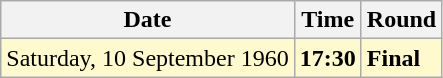<table class="wikitable">
<tr>
<th>Date</th>
<th>Time</th>
<th>Round</th>
</tr>
<tr style=background:lemonchiffon>
<td>Saturday, 10 September 1960</td>
<td><strong>17:30</strong></td>
<td><strong>Final</strong></td>
</tr>
</table>
